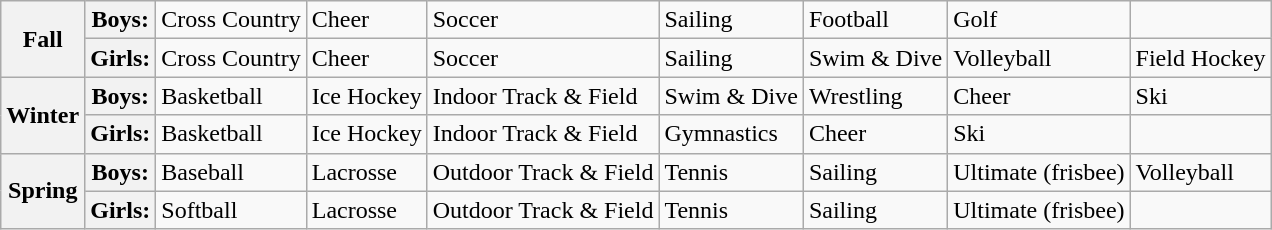<table class="wikitable">
<tr>
<th rowspan=2>Fall</th>
<th>Boys:</th>
<td>Cross Country</td>
<td>Cheer</td>
<td>Soccer</td>
<td>Sailing</td>
<td>Football</td>
<td>Golf</td>
</tr>
<tr>
<th>Girls:</th>
<td>Cross Country</td>
<td>Cheer</td>
<td>Soccer</td>
<td>Sailing</td>
<td>Swim & Dive</td>
<td>Volleyball</td>
<td>Field Hockey</td>
</tr>
<tr>
<th rowspan=2>Winter</th>
<th>Boys:</th>
<td>Basketball</td>
<td>Ice Hockey</td>
<td>Indoor Track & Field</td>
<td>Swim & Dive</td>
<td>Wrestling</td>
<td>Cheer</td>
<td>Ski</td>
</tr>
<tr>
<th>Girls:</th>
<td>Basketball</td>
<td>Ice Hockey</td>
<td>Indoor Track & Field</td>
<td>Gymnastics</td>
<td>Cheer</td>
<td>Ski</td>
</tr>
<tr>
<th rowspan=2>Spring</th>
<th>Boys:</th>
<td>Baseball</td>
<td>Lacrosse</td>
<td>Outdoor Track & Field</td>
<td>Tennis</td>
<td>Sailing</td>
<td>Ultimate (frisbee)</td>
<td>Volleyball</td>
</tr>
<tr>
<th>Girls:</th>
<td>Softball</td>
<td>Lacrosse</td>
<td>Outdoor Track & Field</td>
<td>Tennis</td>
<td>Sailing</td>
<td>Ultimate (frisbee)</td>
</tr>
</table>
